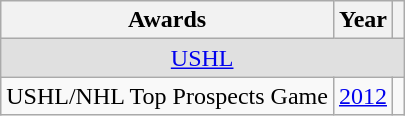<table class="wikitable">
<tr>
<th>Awards</th>
<th>Year</th>
<th></th>
</tr>
<tr ALIGN="center" bgcolor="#e0e0e0">
<td colspan="3"><a href='#'>USHL</a></td>
</tr>
<tr>
<td>USHL/NHL Top Prospects Game</td>
<td><a href='#'>2012</a></td>
<td></td>
</tr>
</table>
